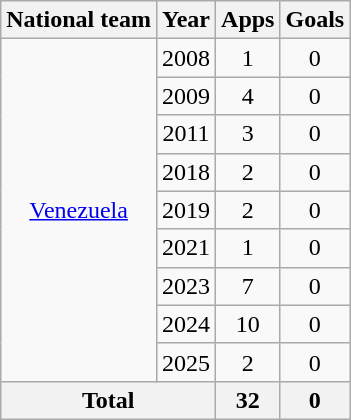<table class="wikitable" style="text-align: center;">
<tr>
<th>National team</th>
<th>Year</th>
<th>Apps</th>
<th>Goals</th>
</tr>
<tr>
<td rowspan="9"><a href='#'>Venezuela</a></td>
<td>2008</td>
<td>1</td>
<td>0</td>
</tr>
<tr>
<td>2009</td>
<td>4</td>
<td>0</td>
</tr>
<tr>
<td>2011</td>
<td>3</td>
<td>0</td>
</tr>
<tr>
<td>2018</td>
<td>2</td>
<td>0</td>
</tr>
<tr>
<td>2019</td>
<td>2</td>
<td>0</td>
</tr>
<tr>
<td>2021</td>
<td>1</td>
<td>0</td>
</tr>
<tr>
<td>2023</td>
<td>7</td>
<td>0</td>
</tr>
<tr>
<td>2024</td>
<td>10</td>
<td>0</td>
</tr>
<tr>
<td>2025</td>
<td>2</td>
<td>0</td>
</tr>
<tr>
<th colspan="2">Total</th>
<th>32</th>
<th>0</th>
</tr>
</table>
